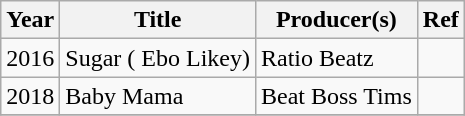<table class="wikitable">
<tr>
<th>Year</th>
<th>Title</th>
<th>Producer(s)</th>
<th>Ref</th>
</tr>
<tr>
<td>2016</td>
<td>Sugar ( Ebo Likey)</td>
<td>Ratio Beatz</td>
<td></td>
</tr>
<tr>
<td>2018</td>
<td>Baby Mama</td>
<td>Beat Boss Tims</td>
<td></td>
</tr>
<tr>
</tr>
</table>
